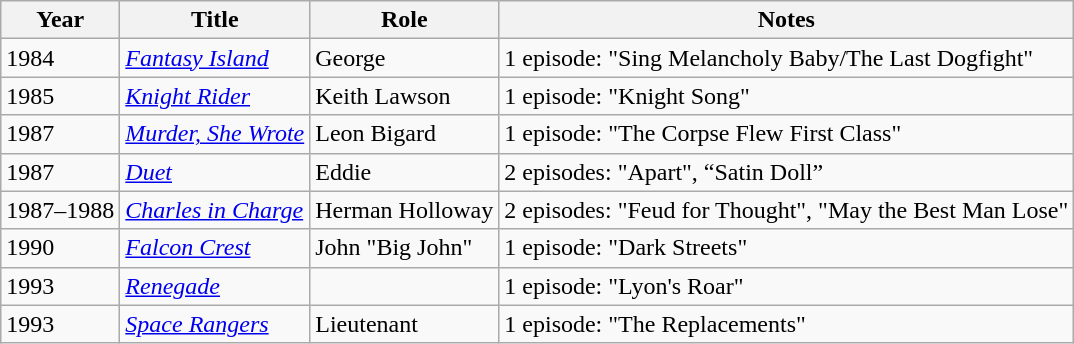<table class="wikitable">
<tr>
<th>Year</th>
<th>Title</th>
<th>Role</th>
<th>Notes</th>
</tr>
<tr>
<td>1984</td>
<td><em><a href='#'>Fantasy Island</a></em></td>
<td>George</td>
<td>1 episode: "Sing Melancholy Baby/The Last Dogfight"</td>
</tr>
<tr>
<td>1985</td>
<td><em><a href='#'>Knight Rider</a></em></td>
<td>Keith Lawson</td>
<td>1 episode: "Knight Song"</td>
</tr>
<tr>
<td>1987</td>
<td><em><a href='#'>Murder, She Wrote</a></em></td>
<td>Leon Bigard</td>
<td>1 episode: "The Corpse Flew First Class"</td>
</tr>
<tr>
<td>1987</td>
<td><em><a href='#'>Duet</a></em></td>
<td>Eddie</td>
<td>2 episodes: "Apart", “Satin Doll”</td>
</tr>
<tr>
<td>1987–1988</td>
<td><em><a href='#'>Charles in Charge</a></em></td>
<td>Herman Holloway</td>
<td>2 episodes: "Feud for Thought", "May the Best Man Lose"</td>
</tr>
<tr>
<td>1990</td>
<td><em><a href='#'>Falcon Crest</a></em></td>
<td>John "Big John"</td>
<td>1 episode: "Dark Streets"</td>
</tr>
<tr>
<td>1993</td>
<td><em><a href='#'>Renegade</a></em></td>
<td></td>
<td>1 episode: "Lyon's Roar"</td>
</tr>
<tr>
<td>1993</td>
<td><em><a href='#'>Space Rangers</a></em></td>
<td>Lieutenant</td>
<td>1 episode: "The Replacements"</td>
</tr>
</table>
